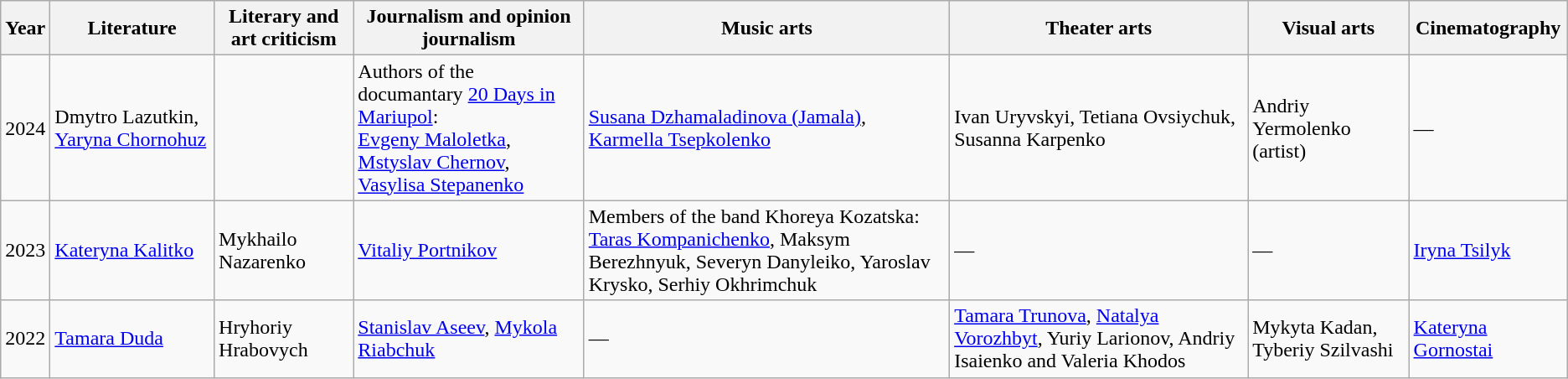<table class="wikitable">
<tr>
<th>Year</th>
<th>Literature</th>
<th>Literary and art criticism</th>
<th>Journalism and opinion journalism</th>
<th>Music arts</th>
<th>Theater arts</th>
<th>Visual arts</th>
<th>Cinematography</th>
</tr>
<tr>
<td>2024 </td>
<td>Dmytro Lazutkin, <a href='#'>Yaryna Chornohuz</a></td>
<td></td>
<td>Authors of the documantary <a href='#'>20 Days in Mariupol</a>:<br><a href='#'>Evgeny Maloletka</a>, <a href='#'>Mstyslav Chernov</a>, <a href='#'>Vasylisa Stepanenko</a></td>
<td><a href='#'>Susana Dzhamaladinova (Jamala)</a>, <a href='#'>Karmella Tsepkolenko</a></td>
<td>Ivan Uryvskyi, Tetiana Ovsiychuk, Susanna Karpenko</td>
<td>Andriy Yermolenko (artist)</td>
<td>—</td>
</tr>
<tr>
<td>2023</td>
<td><a href='#'>Kateryna Kalitko</a></td>
<td>Mykhailo Nazarenko</td>
<td><a href='#'>Vitaliy Portnikov</a></td>
<td>Members of the band Khoreya Kozatska:<br><a href='#'>Taras Kompanichenko</a>, Maksym Berezhnyuk, Severyn Danyleiko, Yaroslav Krysko, Serhiy Okhrimchuk</td>
<td>—</td>
<td>—</td>
<td><a href='#'>Iryna Tsilyk</a></td>
</tr>
<tr>
<td>2022</td>
<td><a href='#'>Tamara Duda</a></td>
<td>Hryhoriy Hrabovych</td>
<td><a href='#'>Stanislav Aseev</a>, <a href='#'>Mykola Riabchuk</a></td>
<td>—</td>
<td><a href='#'>Tamara Trunova</a>, <a href='#'>Natalya Vorozhbyt</a>, Yuriy Larionov, Andriy Isaienko and Valeria Khodos</td>
<td>Mykyta Kadan, Tyberiy Szilvashi</td>
<td><a href='#'>Kateryna Gornostai</a></td>
</tr>
</table>
